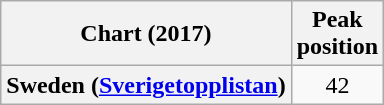<table class="wikitable plainrowheaders" style="text-align:center">
<tr>
<th>Chart (2017)</th>
<th>Peak<br>position</th>
</tr>
<tr>
<th scope="row">Sweden (<a href='#'>Sverigetopplistan</a>)</th>
<td>42</td>
</tr>
</table>
